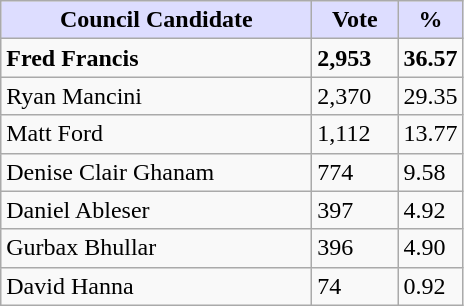<table class="wikitable sortable">
<tr>
<th style="background:#ddf; width:200px;">Council Candidate</th>
<th style="background:#ddf; width:50px;">Vote</th>
<th style="background:#ddf; width:30px;">%</th>
</tr>
<tr>
<td><strong>Fred Francis</strong></td>
<td><strong>2,953</strong></td>
<td><strong>36.57</strong></td>
</tr>
<tr>
<td>Ryan Mancini</td>
<td>2,370</td>
<td>29.35</td>
</tr>
<tr>
<td>Matt Ford</td>
<td>1,112</td>
<td>13.77</td>
</tr>
<tr>
<td>Denise Clair Ghanam</td>
<td>774</td>
<td>9.58</td>
</tr>
<tr>
<td>Daniel Ableser</td>
<td>397</td>
<td>4.92</td>
</tr>
<tr>
<td>Gurbax Bhullar</td>
<td>396</td>
<td>4.90</td>
</tr>
<tr>
<td>David Hanna</td>
<td>74</td>
<td>0.92</td>
</tr>
</table>
